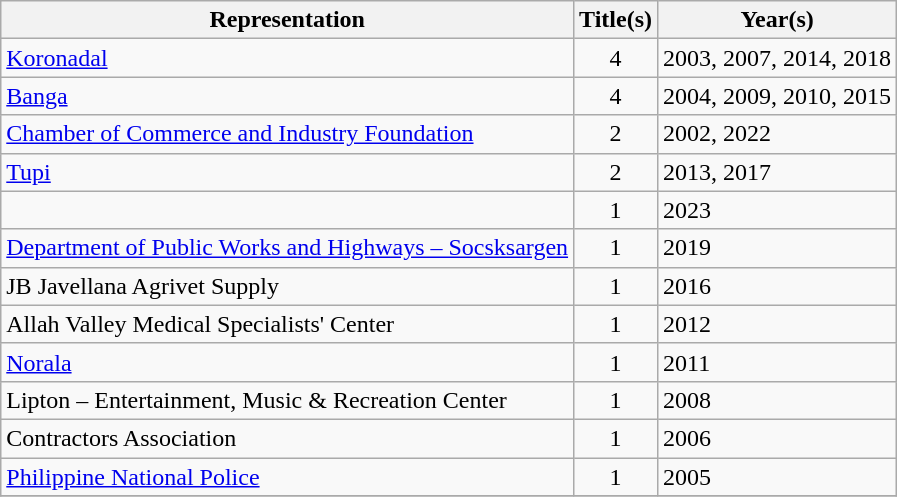<table class="wikitable sortable">
<tr>
<th>Representation</th>
<th>Title(s)</th>
<th>Year(s)</th>
</tr>
<tr>
<td><a href='#'>Koronadal</a></td>
<td align="center">4</td>
<td>2003, 2007, 2014, 2018</td>
</tr>
<tr>
<td><a href='#'>Banga</a></td>
<td align="center">4</td>
<td>2004, 2009, 2010, 2015</td>
</tr>
<tr>
<td><a href='#'>Chamber of Commerce and Industry Foundation</a></td>
<td align="center">2</td>
<td>2002, 2022</td>
</tr>
<tr>
<td><a href='#'>Tupi</a></td>
<td align="center">2</td>
<td>2013, 2017</td>
</tr>
<tr>
<td><a href='#'></a></td>
<td align="center">1</td>
<td>2023</td>
</tr>
<tr>
<td><a href='#'>Department of Public Works and Highways – Socsksargen</a></td>
<td align="center">1</td>
<td>2019</td>
</tr>
<tr>
<td>JB Javellana Agrivet Supply</td>
<td align="center">1</td>
<td>2016</td>
</tr>
<tr>
<td>Allah Valley Medical Specialists' Center</td>
<td align="center">1</td>
<td>2012</td>
</tr>
<tr>
<td><a href='#'>Norala</a></td>
<td align="center">1</td>
<td>2011</td>
</tr>
<tr>
<td>Lipton – Entertainment, Music & Recreation Center</td>
<td align="center">1</td>
<td>2008</td>
</tr>
<tr>
<td>Contractors Association</td>
<td align="center">1</td>
<td>2006</td>
</tr>
<tr>
<td><a href='#'>Philippine National Police</a></td>
<td align="center">1</td>
<td>2005</td>
</tr>
<tr>
</tr>
</table>
